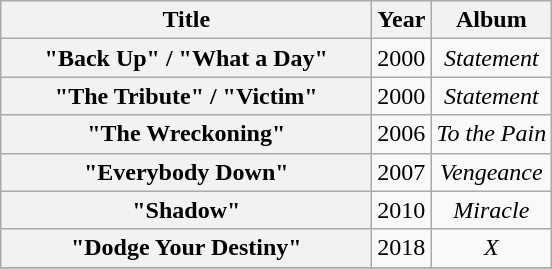<table class="wikitable plainrowheaders" style="text-align:center;">
<tr>
<th scope="col" style="width:15em;">Title</th>
<th scope="col">Year</th>
<th scope="col">Album</th>
</tr>
<tr>
<th scope="row">"Back Up" / "What a Day"</th>
<td>2000</td>
<td><em>Statement</em></td>
</tr>
<tr>
<th scope="row">"The Tribute" / "Victim"</th>
<td>2000</td>
<td><em>Statement</em></td>
</tr>
<tr>
<th scope="row">"The Wreckoning"</th>
<td>2006</td>
<td><em>To the Pain</em></td>
</tr>
<tr>
<th scope="row">"Everybody Down"</th>
<td>2007</td>
<td><em>Vengeance</em></td>
</tr>
<tr>
<th scope="row">"Shadow"</th>
<td>2010</td>
<td><em>Miracle</em></td>
</tr>
<tr>
<th scope="row">"Dodge Your Destiny"</th>
<td>2018</td>
<td><em>X</em></td>
</tr>
<tr>
</tr>
</table>
